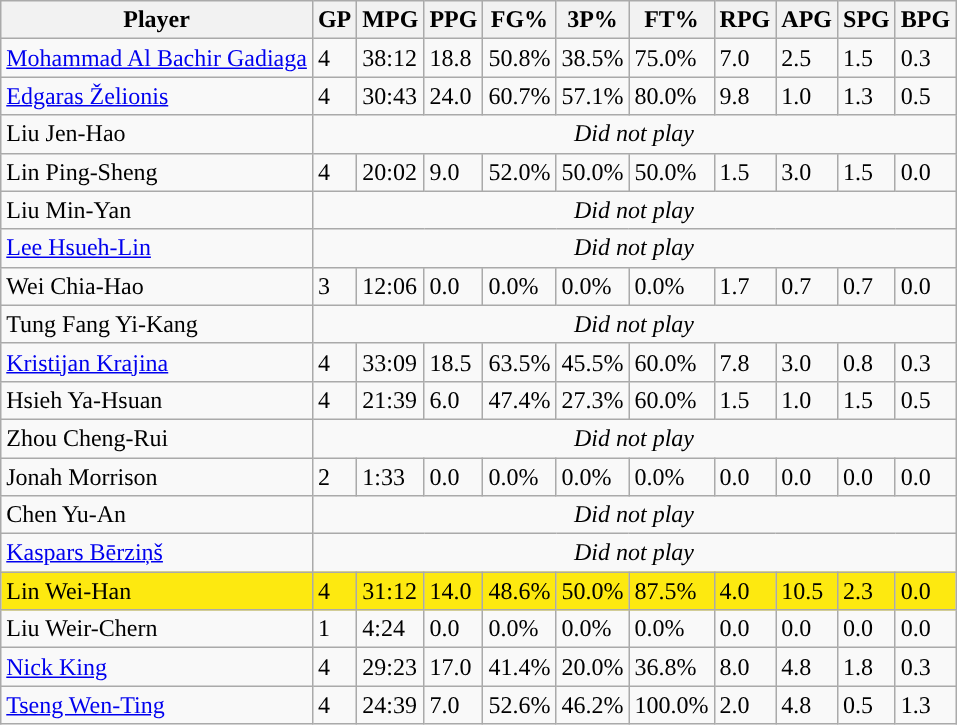<table class="wikitable">
<tr>
<th>Player</th>
<th>GP</th>
<th>MPG</th>
<th>PPG</th>
<th>FG%</th>
<th>3P%</th>
<th>FT%</th>
<th>RPG</th>
<th>APG</th>
<th>SPG</th>
<th>BPG</th>
</tr>
<tr>
<td><a href='#'>Mohammad Al Bachir Gadiaga</a></td>
<td>4</td>
<td>38:12</td>
<td>18.8</td>
<td>50.8%</td>
<td>38.5%</td>
<td>75.0%</td>
<td>7.0</td>
<td>2.5</td>
<td>1.5</td>
<td>0.3</td>
</tr>
<tr>
<td><a href='#'>Edgaras Želionis</a></td>
<td>4</td>
<td>30:43</td>
<td>24.0</td>
<td>60.7%</td>
<td>57.1%</td>
<td>80.0%</td>
<td>9.8</td>
<td>1.0</td>
<td>1.3</td>
<td>0.5</td>
</tr>
<tr>
<td>Liu Jen-Hao</td>
<td colspan=10 align=center><em>Did not play</em></td>
</tr>
<tr>
<td>Lin Ping-Sheng</td>
<td>4</td>
<td>20:02</td>
<td>9.0</td>
<td>52.0%</td>
<td>50.0%</td>
<td>50.0%</td>
<td>1.5</td>
<td>3.0</td>
<td>1.5</td>
<td>0.0</td>
</tr>
<tr>
<td>Liu Min-Yan</td>
<td colspan=10 align=center><em>Did not play</em></td>
</tr>
<tr>
<td><a href='#'>Lee Hsueh-Lin</a></td>
<td colspan=10 align=center><em>Did not play</em></td>
</tr>
<tr>
<td>Wei Chia-Hao</td>
<td>3</td>
<td>12:06</td>
<td>0.0</td>
<td>0.0%</td>
<td>0.0%</td>
<td>0.0%</td>
<td>1.7</td>
<td>0.7</td>
<td>0.7</td>
<td>0.0</td>
</tr>
<tr>
<td>Tung Fang Yi-Kang</td>
<td colspan=10 align=center><em>Did not play</em></td>
</tr>
<tr>
<td><a href='#'>Kristijan Krajina</a></td>
<td>4</td>
<td>33:09</td>
<td>18.5</td>
<td>63.5%</td>
<td>45.5%</td>
<td>60.0%</td>
<td>7.8</td>
<td>3.0</td>
<td>0.8</td>
<td>0.3</td>
</tr>
<tr>
<td>Hsieh Ya-Hsuan</td>
<td>4</td>
<td>21:39</td>
<td>6.0</td>
<td>47.4%</td>
<td>27.3%</td>
<td>60.0%</td>
<td>1.5</td>
<td>1.0</td>
<td>1.5</td>
<td>0.5</td>
</tr>
<tr>
<td>Zhou Cheng-Rui</td>
<td colspan=10 align=center><em>Did not play</em></td>
</tr>
<tr>
<td>Jonah Morrison</td>
<td>2</td>
<td>1:33</td>
<td>0.0</td>
<td>0.0%</td>
<td>0.0%</td>
<td>0.0%</td>
<td>0.0</td>
<td>0.0</td>
<td>0.0</td>
<td>0.0</td>
</tr>
<tr>
<td>Chen Yu-An</td>
<td colspan=10 align=center><em>Did not play</em></td>
</tr>
<tr>
<td><a href='#'>Kaspars Bērziņš</a></td>
<td colspan=10 align=center><em>Did not play</em></td>
</tr>
<tr style="background:#FDE910;">
<td>Lin Wei-Han</td>
<td>4</td>
<td>31:12</td>
<td>14.0</td>
<td>48.6%</td>
<td>50.0%</td>
<td>87.5%</td>
<td>4.0</td>
<td>10.5</td>
<td>2.3</td>
<td>0.0</td>
</tr>
<tr>
<td>Liu Weir-Chern</td>
<td>1</td>
<td>4:24</td>
<td>0.0</td>
<td>0.0%</td>
<td>0.0%</td>
<td>0.0%</td>
<td>0.0</td>
<td>0.0</td>
<td>0.0</td>
<td>0.0</td>
</tr>
<tr>
<td><a href='#'>Nick King</a></td>
<td>4</td>
<td>29:23</td>
<td>17.0</td>
<td>41.4%</td>
<td>20.0%</td>
<td>36.8%</td>
<td>8.0</td>
<td>4.8</td>
<td>1.8</td>
<td>0.3</td>
</tr>
<tr>
<td><a href='#'>Tseng Wen-Ting</a></td>
<td>4</td>
<td>24:39</td>
<td>7.0</td>
<td>52.6%</td>
<td>46.2%</td>
<td>100.0%</td>
<td>2.0</td>
<td>4.8</td>
<td>0.5</td>
<td>1.3</td>
</tr>
</table>
